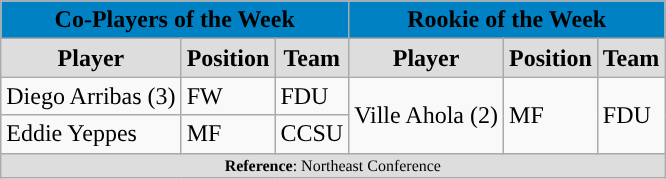<table class="wikitable">
<tr>
<th colspan="3" style="background:#0081C4;"><span>Co-Players of the Week</span></th>
<th colspan="3" style="background:#0081C4;"><span>Rookie of the Week</span></th>
</tr>
<tr>
<th style="background:#ddd;">Player</th>
<th style="background:#ddd;">Position</th>
<th style="background:#ddd;">Team</th>
<th style="background:#ddd;">Player</th>
<th style="background:#ddd;">Position</th>
<th style="background:#ddd;">Team</th>
</tr>
<tr>
<td>Diego Arribas (3)</td>
<td>FW</td>
<td>FDU</td>
<td rowspan=2>Ville Ahola (2)</td>
<td rowspan=2>MF</td>
<td rowspan=2;>FDU</td>
</tr>
<tr>
<td>Eddie Yeppes</td>
<td>MF</td>
<td>CCSU</td>
</tr>
<tr>
<td colspan="12"  style="font-size:8pt; text-align:center; background:#ddd;"><strong>Reference</strong>: Northeast Conference</td>
</tr>
</table>
